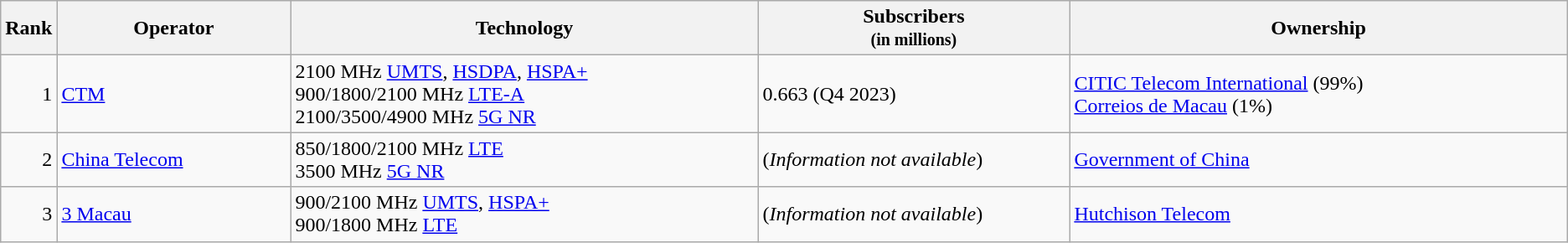<table class="wikitable">
<tr>
<th style="width:3%;">Rank</th>
<th style="width:15%;">Operator</th>
<th style="width:30%;">Technology</th>
<th style="width:20%;">Subscribers<br><small>(in millions)</small></th>
<th style="width:32%;">Ownership</th>
</tr>
<tr>
<td align=right>1</td>
<td><a href='#'>CTM</a></td>
<td>2100 MHz <a href='#'>UMTS</a>, <a href='#'>HSDPA</a>, <a href='#'>HSPA+</a><br>900/1800/2100 MHz <a href='#'>LTE-A</a><br>2100/3500/4900 MHz <a href='#'>5G NR</a></td>
<td>0.663 (Q4 2023)</td>
<td><a href='#'>CITIC Telecom International</a> (99%)<br><a href='#'>Correios de Macau</a> (1%)</td>
</tr>
<tr>
<td align=right>2</td>
<td><a href='#'>China Telecom</a></td>
<td>850/1800/2100 MHz <a href='#'>LTE</a><br>3500 MHz <a href='#'>5G NR</a></td>
<td>(<em>Information not available</em>) </td>
<td><a href='#'>Government of China</a></td>
</tr>
<tr>
<td align=right>3</td>
<td><a href='#'>3 Macau</a></td>
<td>900/2100 MHz <a href='#'>UMTS</a>, <a href='#'>HSPA+</a><br>900/1800 MHz <a href='#'>LTE</a></td>
<td>(<em>Information not available</em>)</td>
<td><a href='#'>Hutchison Telecom</a></td>
</tr>
</table>
